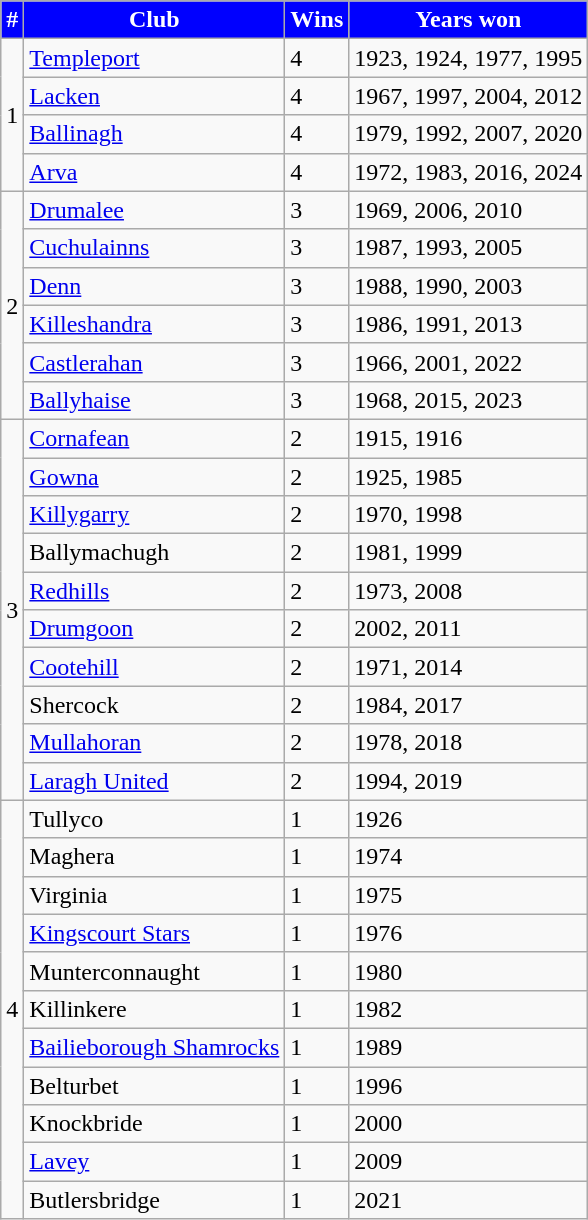<table class="wikitable">
<tr>
<th style="background:blue;color:white;">#</th>
<th style="background:blue;color:white;">Club</th>
<th style="background:blue;color:white;">Wins</th>
<th style="background:blue;color:white;">Years won</th>
</tr>
<tr>
<td rowspan=4>1</td>
<td><a href='#'>Templeport</a></td>
<td>4</td>
<td>1923, 1924, 1977, 1995</td>
</tr>
<tr>
<td><a href='#'>Lacken</a></td>
<td>4</td>
<td>1967, 1997, 2004, 2012</td>
</tr>
<tr>
<td><a href='#'>Ballinagh</a></td>
<td>4</td>
<td>1979, 1992, 2007, 2020</td>
</tr>
<tr>
<td><a href='#'>Arva</a></td>
<td>4</td>
<td>1972, 1983, 2016, 2024</td>
</tr>
<tr>
<td rowspan=6>2</td>
<td><a href='#'>Drumalee</a></td>
<td>3</td>
<td>1969, 2006, 2010</td>
</tr>
<tr>
<td><a href='#'>Cuchulainns</a></td>
<td>3</td>
<td>1987, 1993, 2005</td>
</tr>
<tr>
<td><a href='#'>Denn</a></td>
<td>3</td>
<td>1988, 1990, 2003</td>
</tr>
<tr>
<td><a href='#'>Killeshandra</a></td>
<td>3</td>
<td>1986, 1991, 2013</td>
</tr>
<tr>
<td><a href='#'>Castlerahan</a></td>
<td>3</td>
<td>1966, 2001, 2022</td>
</tr>
<tr>
<td><a href='#'>Ballyhaise</a></td>
<td>3</td>
<td>1968, 2015, 2023</td>
</tr>
<tr>
<td rowspan=10>3</td>
<td><a href='#'>Cornafean</a></td>
<td>2</td>
<td>1915, 1916</td>
</tr>
<tr>
<td><a href='#'>Gowna</a></td>
<td>2</td>
<td>1925, 1985</td>
</tr>
<tr>
<td><a href='#'>Killygarry</a></td>
<td>2</td>
<td>1970, 1998</td>
</tr>
<tr>
<td>Ballymachugh</td>
<td>2</td>
<td>1981, 1999</td>
</tr>
<tr>
<td><a href='#'>Redhills</a></td>
<td>2</td>
<td>1973, 2008</td>
</tr>
<tr>
<td><a href='#'>Drumgoon</a></td>
<td>2</td>
<td>2002, 2011</td>
</tr>
<tr>
<td><a href='#'>Cootehill</a></td>
<td>2</td>
<td>1971, 2014</td>
</tr>
<tr>
<td>Shercock</td>
<td>2</td>
<td>1984, 2017</td>
</tr>
<tr>
<td><a href='#'>Mullahoran</a></td>
<td>2</td>
<td>1978, 2018</td>
</tr>
<tr>
<td><a href='#'>Laragh United</a></td>
<td>2</td>
<td>1994, 2019</td>
</tr>
<tr>
<td rowspan=11>4</td>
<td>Tullyco</td>
<td>1</td>
<td>1926</td>
</tr>
<tr>
<td>Maghera</td>
<td>1</td>
<td>1974</td>
</tr>
<tr>
<td>Virginia</td>
<td>1</td>
<td>1975</td>
</tr>
<tr>
<td><a href='#'>Kingscourt Stars</a></td>
<td>1</td>
<td>1976</td>
</tr>
<tr>
<td>Munterconnaught</td>
<td>1</td>
<td>1980</td>
</tr>
<tr>
<td>Killinkere</td>
<td>1</td>
<td>1982</td>
</tr>
<tr>
<td><a href='#'>Bailieborough Shamrocks</a></td>
<td>1</td>
<td>1989</td>
</tr>
<tr>
<td>Belturbet</td>
<td>1</td>
<td>1996</td>
</tr>
<tr>
<td>Knockbride</td>
<td>1</td>
<td>2000</td>
</tr>
<tr>
<td><a href='#'>Lavey</a></td>
<td>1</td>
<td>2009</td>
</tr>
<tr>
<td>Butlersbridge</td>
<td>1</td>
<td>2021</td>
</tr>
</table>
